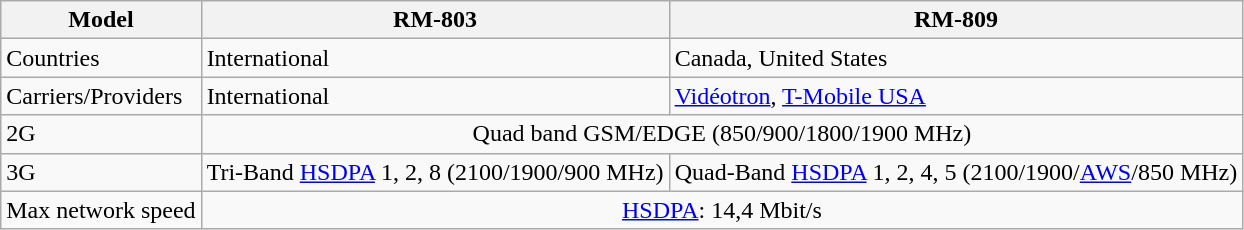<table class="wikitable">
<tr>
<th>Model</th>
<th>RM-803</th>
<th>RM-809</th>
</tr>
<tr>
<td>Countries</td>
<td>International</td>
<td>Canada, United States</td>
</tr>
<tr>
<td>Carriers/Providers</td>
<td>International</td>
<td><a href='#'>Vidéotron</a>, <a href='#'>T-Mobile USA</a></td>
</tr>
<tr>
<td>2G</td>
<td colspan="2" style="text-align: center;">Quad band GSM/EDGE (850/900/1800/1900 MHz)</td>
</tr>
<tr>
<td>3G</td>
<td>Tri-Band <a href='#'>HSDPA</a> 1, 2, 8 (2100/1900/900 MHz)</td>
<td>Quad-Band <a href='#'>HSDPA</a> 1, 2, 4, 5 (2100/1900/<a href='#'>AWS</a>/850 MHz)</td>
</tr>
<tr>
<td>Max network speed</td>
<td colspan="2" style="text-align: center;"><a href='#'>HSDPA</a>: 14,4 Mbit/s</td>
</tr>
</table>
